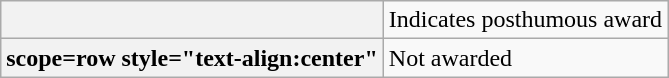<table class="wikitable plainrowheaders">
<tr>
<th scope=row style="text-align:center"></th>
<td>Indicates posthumous award</td>
</tr>
<tr>
<th>scope=row style="text-align:center" </th>
<td>Not awarded</td>
</tr>
</table>
